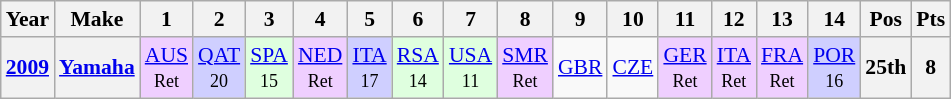<table class="wikitable" style="text-align:center; font-size:90%">
<tr>
<th>Year</th>
<th>Make</th>
<th>1</th>
<th>2</th>
<th>3</th>
<th>4</th>
<th>5</th>
<th>6</th>
<th>7</th>
<th>8</th>
<th>9</th>
<th>10</th>
<th>11</th>
<th>12</th>
<th>13</th>
<th>14</th>
<th>Pos</th>
<th>Pts</th>
</tr>
<tr>
<th><a href='#'>2009</a></th>
<th><a href='#'>Yamaha</a></th>
<td style="background:#EFCFFF;"><a href='#'>AUS</a><br><small>Ret</small></td>
<td style="background:#CFCFFF;"><a href='#'>QAT</a><br><small>20</small></td>
<td style="background:#DFFFDF;"><a href='#'>SPA</a><br><small>15</small></td>
<td style="background:#EFCFFF;"><a href='#'>NED</a><br><small>Ret</small></td>
<td style="background:#CFCFFF;"><a href='#'>ITA</a><br><small>17</small></td>
<td style="background:#DFFFDF;"><a href='#'>RSA</a><br><small>14</small></td>
<td style="background:#DFFFDF;"><a href='#'>USA</a><br><small>11</small></td>
<td style="background:#EFCFFF;"><a href='#'>SMR</a><br><small>Ret</small></td>
<td><a href='#'>GBR</a></td>
<td><a href='#'>CZE</a></td>
<td style="background:#EFCFFF;"><a href='#'>GER</a><br><small>Ret</small></td>
<td style="background:#EFCFFF;"><a href='#'>ITA</a><br><small>Ret</small></td>
<td style="background:#EFCFFF;"><a href='#'>FRA</a><br><small>Ret</small></td>
<td style="background:#CFCFFF;"><a href='#'>POR</a><br><small>16</small></td>
<th>25th</th>
<th>8</th>
</tr>
</table>
